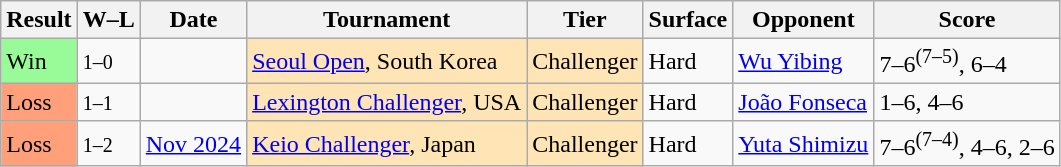<table class="sortable wikitable">
<tr>
<th>Result</th>
<th class="unsortable">W–L</th>
<th>Date</th>
<th>Tournament</th>
<th>Tier</th>
<th>Surface</th>
<th>Opponent</th>
<th class="unsortable">Score</th>
</tr>
<tr>
<td bgcolor=98fb98>Win</td>
<td><small>1–0</small></td>
<td><a href='#'></a></td>
<td style="background:moccasin;"><a href='#'>Seoul Open</a>, South Korea</td>
<td style="background:moccasin;">Challenger</td>
<td>Hard</td>
<td> <a href='#'>Wu Yibing</a></td>
<td>7–6<sup>(7–5)</sup>, 6–4</td>
</tr>
<tr>
<td bgcolor=FFA07A>Loss</td>
<td><small>1–1</small></td>
<td><a href='#'></a></td>
<td style="background:moccasin;"><a href='#'>Lexington Challenger</a>, USA</td>
<td style="background:moccasin;">Challenger</td>
<td>Hard</td>
<td> <a href='#'>João Fonseca</a></td>
<td>1–6, 4–6</td>
</tr>
<tr>
<td bgcolor=FFA07A>Loss</td>
<td><small>1–2</small></td>
<td><a href='#'>Nov 2024</a></td>
<td style="background:moccasin;"><a href='#'>Keio Challenger</a>, Japan</td>
<td style="background:moccasin;">Challenger</td>
<td>Hard</td>
<td> <a href='#'>Yuta Shimizu</a></td>
<td>7–6<sup>(7–4)</sup>, 4–6, 2–6</td>
</tr>
</table>
